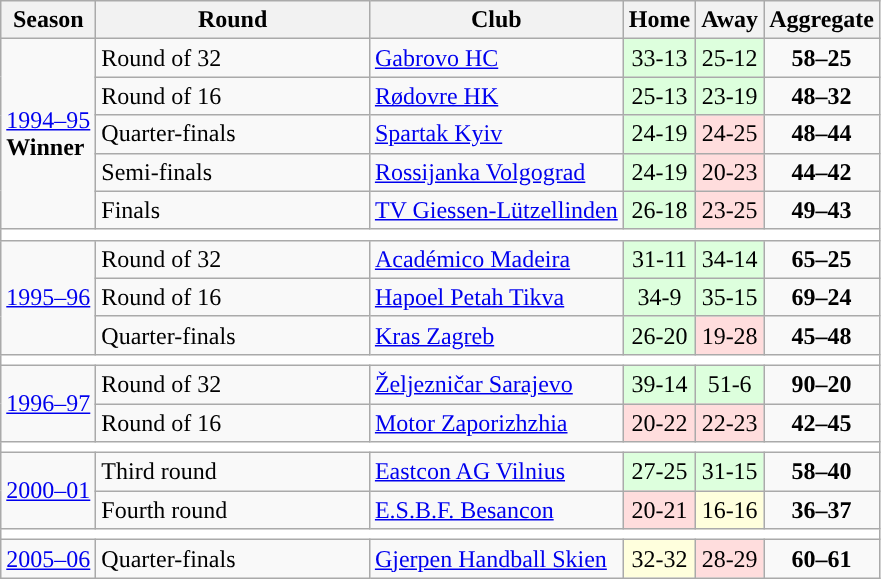<table class="wikitable">
<tr>
<th>Season</th>
<th width=175>Round</th>
<th>Club</th>
<th>Home</th>
<th>Away</th>
<th>Aggregate</th>
</tr>
<tr>
<td rowspan=5><a href='#'>1994–95</a><br> <strong>Winner</strong></td>
<td>Round of 32</td>
<td> <a href='#'>Gabrovo HC</a></td>
<td style="text-align:center; background:#dfd;">33-13</td>
<td style="text-align:center; background:#dfd;">25-12</td>
<td style="text-align:center;"><strong>58–25</strong></td>
</tr>
<tr>
<td>Round of 16</td>
<td> <a href='#'>Rødovre HK</a></td>
<td style="text-align:center; background:#dfd;">25-13</td>
<td style="text-align:center; background:#dfd;">23-19</td>
<td style="text-align:center;"><strong>48–32</strong></td>
</tr>
<tr>
<td>Quarter-finals</td>
<td> <a href='#'>Spartak Kyiv</a></td>
<td style="text-align:center; background:#dfd;">24-19</td>
<td style="text-align:center; background:#fdd;">24-25</td>
<td style="text-align:center;"><strong>48–44</strong></td>
</tr>
<tr>
<td>Semi-finals</td>
<td> <a href='#'>Rossijanka Volgograd</a></td>
<td style="text-align:center; background:#dfd;">24-19</td>
<td style="text-align:center; background:#fdd;">20-23</td>
<td style="text-align:center;"><strong>44–42</strong></td>
</tr>
<tr>
<td>Finals</td>
<td> <a href='#'>TV Giessen-Lützellinden</a></td>
<td style="text-align:center; background:#dfd;">26-18</td>
<td style="text-align:center; background:#fdd;">23-25</td>
<td style="text-align:center;"><strong>49–43</strong></td>
</tr>
<tr>
<td colspan=7 style="text-align: center;" bgcolor=white></td>
</tr>
<tr>
<td rowspan=3><a href='#'>1995–96</a></td>
<td>Round of 32</td>
<td> <a href='#'>Académico Madeira</a></td>
<td style="text-align:center; background:#dfd;">31-11</td>
<td style="text-align:center; background:#dfd;">34-14</td>
<td style="text-align:center;"><strong>65–25</strong></td>
</tr>
<tr>
<td>Round of 16</td>
<td> <a href='#'>Hapoel Petah Tikva</a></td>
<td style="text-align:center; background:#dfd;">34-9</td>
<td style="text-align:center; background:#dfd;">35-15</td>
<td style="text-align:center;"><strong>69–24</strong></td>
</tr>
<tr>
<td>Quarter-finals</td>
<td> <a href='#'>Kras Zagreb</a></td>
<td style="text-align:center; background:#dfd;">26-20</td>
<td style="text-align:center; background:#fdd;">19-28</td>
<td style="text-align:center;"><strong>45–48</strong></td>
</tr>
<tr>
<td colspan=7 style="text-align: center;" bgcolor=white></td>
</tr>
<tr>
<td rowspan=2><a href='#'>1996–97</a></td>
<td>Round of 32</td>
<td> <a href='#'>Željezničar Sarajevo</a></td>
<td style="text-align:center; background:#dfd;">39-14</td>
<td style="text-align:center; background:#dfd;">51-6</td>
<td style="text-align:center;"><strong>90–20</strong></td>
</tr>
<tr>
<td>Round of 16</td>
<td> <a href='#'>Motor Zaporizhzhia</a></td>
<td style="text-align:center; background:#fdd;">20-22</td>
<td style="text-align:center; background:#fdd;">22-23</td>
<td style="text-align:center;"><strong>42–45</strong></td>
</tr>
<tr>
<td colspan=7 style="text-align: center;" bgcolor=white></td>
</tr>
<tr>
<td rowspan=2><a href='#'>2000–01</a></td>
<td>Third round</td>
<td> <a href='#'>Eastcon AG Vilnius</a></td>
<td style="text-align:center; background:#dfd;">27-25</td>
<td style="text-align:center; background:#dfd;">31-15</td>
<td style="text-align:center;"><strong>58–40</strong></td>
</tr>
<tr>
<td>Fourth round</td>
<td> <a href='#'>E.S.B.F. Besancon</a></td>
<td style="text-align:center; background:#fdd;">20-21</td>
<td style="text-align:center; background:#ffd;">16-16</td>
<td style="text-align:center;"><strong>36–37</strong></td>
</tr>
<tr>
<td colspan=7 style="text-align: center;" bgcolor=white></td>
</tr>
<tr>
<td rowspan=1><a href='#'>2005–06</a></td>
<td>Quarter-finals</td>
<td> <a href='#'>Gjerpen Handball Skien</a></td>
<td style="text-align:center; background:#ffd;">32-32</td>
<td style="text-align:center; background:#fdd;">28-29</td>
<td style="text-align:center;"><strong>60–61</strong></td>
</tr>
</table>
